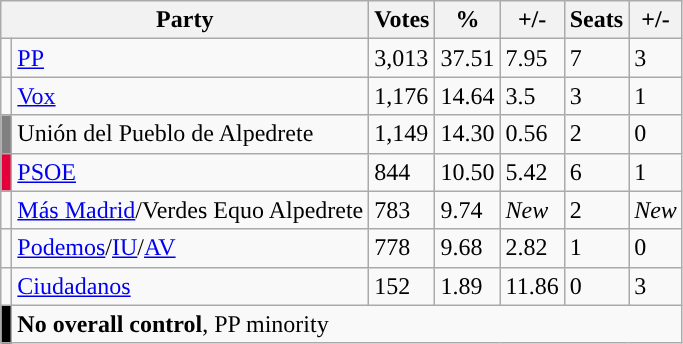<table class="wikitable">
<tr>
<th colspan="2">Party</th>
<th>Votes</th>
<th>%</th>
<th>+/-</th>
<th>Seats</th>
<th>+/-</th>
</tr>
<tr>
<td></td>
<td><a href='#'>PP</a></td>
<td>3,013</td>
<td>37.51</td>
<td> 7.95</td>
<td>7</td>
<td> 3</td>
</tr>
<tr>
<td></td>
<td><a href='#'>Vox</a></td>
<td>1,176</td>
<td>14.64</td>
<td> 3.5</td>
<td>3</td>
<td> 1</td>
</tr>
<tr>
<td bgcolor="grey"></td>
<td>Unión del Pueblo de Alpedrete</td>
<td>1,149</td>
<td>14.30</td>
<td> 0.56</td>
<td>2</td>
<td> 0</td>
</tr>
<tr>
<td bgcolor="#E4003B"></td>
<td><a href='#'>PSOE</a></td>
<td>844</td>
<td>10.50</td>
<td> 5.42</td>
<td>6</td>
<td> 1</td>
</tr>
<tr>
<td></td>
<td><a href='#'>Más Madrid</a>/Verdes Equo Alpedrete</td>
<td>783</td>
<td>9.74</td>
<td><em>New</em></td>
<td>2</td>
<td><em>New</em></td>
</tr>
<tr>
<td></td>
<td><a href='#'>Podemos</a>/<a href='#'>IU</a>/<a href='#'>AV</a></td>
<td>778</td>
<td>9.68</td>
<td> 2.82</td>
<td>1</td>
<td> 0</td>
</tr>
<tr>
<td></td>
<td><a href='#'>Ciudadanos</a></td>
<td>152</td>
<td>1.89</td>
<td> 11.86</td>
<td>0</td>
<td> 3</td>
</tr>
<tr>
<td bgcolor="black"></td>
<td colspan="6"><strong>No overall control</strong>, PP minority</td>
</tr>
</table>
